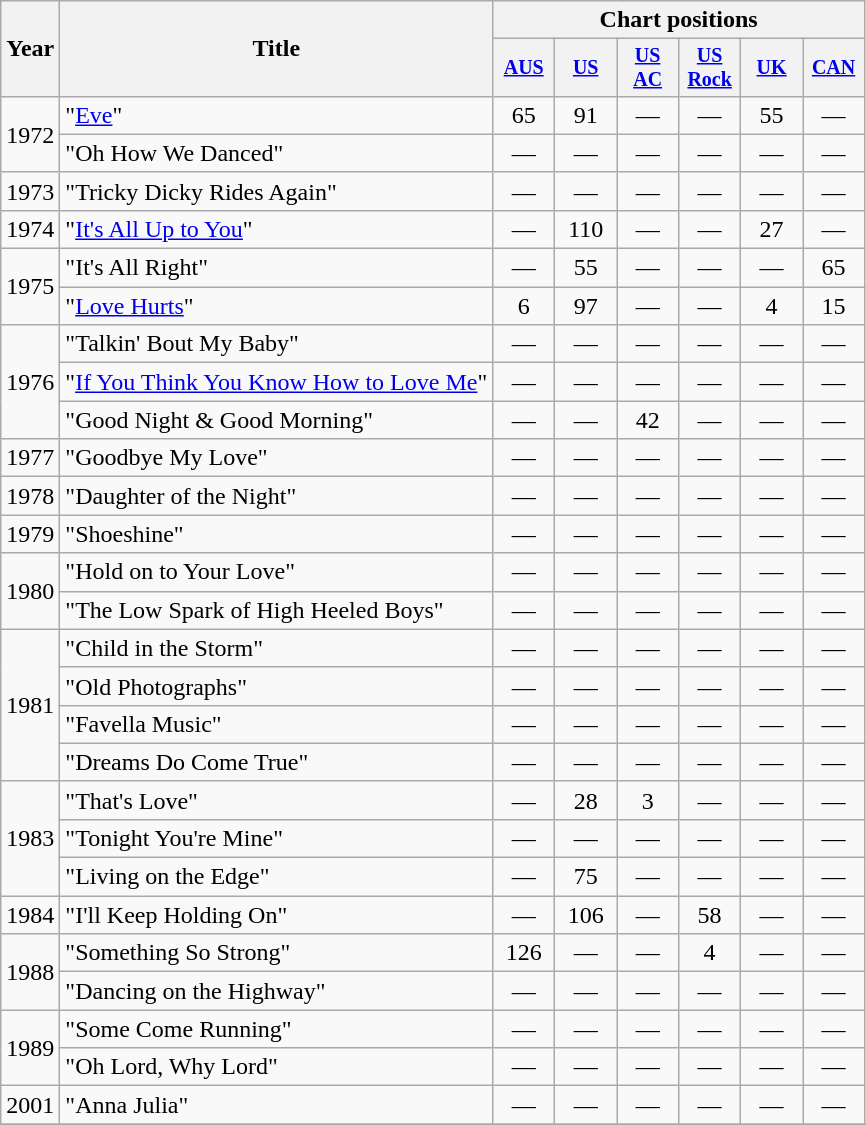<table class="wikitable" style="text-align:center;">
<tr>
<th rowspan="2">Year</th>
<th rowspan="2">Title</th>
<th colspan="6">Chart positions</th>
</tr>
<tr style="font-size:smaller;">
<th width="35"><a href='#'>AUS</a><br></th>
<th width="35"><a href='#'>US</a><br></th>
<th width="35"><a href='#'>US<br>AC</a><br></th>
<th width="35"><a href='#'>US<br>Rock</a><br></th>
<th width="35"><a href='#'>UK</a><br></th>
<th width="35"><a href='#'>CAN</a></th>
</tr>
<tr>
<td rowspan="2">1972</td>
<td align="left">"<a href='#'>Eve</a>"</td>
<td>65</td>
<td>91</td>
<td>—</td>
<td>—</td>
<td>55</td>
<td>—</td>
</tr>
<tr>
<td align="left">"Oh How We Danced"</td>
<td>—</td>
<td>—</td>
<td>—</td>
<td>—</td>
<td>—</td>
<td>—</td>
</tr>
<tr>
<td>1973</td>
<td align="left">"Tricky Dicky Rides Again"</td>
<td>—</td>
<td>—</td>
<td>—</td>
<td>—</td>
<td>—</td>
<td>—</td>
</tr>
<tr>
<td>1974</td>
<td align="left">"<a href='#'>It's All Up to You</a>"</td>
<td>—</td>
<td>110</td>
<td>—</td>
<td>—</td>
<td>27</td>
<td>—</td>
</tr>
<tr>
<td rowspan="2">1975</td>
<td align="left">"It's All Right"</td>
<td>—</td>
<td>55</td>
<td>—</td>
<td>—</td>
<td>—</td>
<td>65</td>
</tr>
<tr>
<td align="left">"<a href='#'>Love Hurts</a>"</td>
<td>6</td>
<td>97</td>
<td>—</td>
<td>—</td>
<td>4</td>
<td>15</td>
</tr>
<tr>
<td rowspan="3">1976</td>
<td align="left">"Talkin' Bout My Baby"</td>
<td>—</td>
<td>—</td>
<td>—</td>
<td>—</td>
<td>—</td>
<td>—</td>
</tr>
<tr>
<td align="left">"<a href='#'>If You Think You Know How to Love Me</a>"</td>
<td>—</td>
<td>—</td>
<td>—</td>
<td>—</td>
<td>—</td>
<td>—</td>
</tr>
<tr>
<td align="left">"Good Night & Good Morning"</td>
<td>—</td>
<td>—</td>
<td>42</td>
<td>—</td>
<td>—</td>
<td>—</td>
</tr>
<tr>
<td>1977</td>
<td align="left">"Goodbye My Love"</td>
<td>—</td>
<td>—</td>
<td>—</td>
<td>—</td>
<td>—</td>
<td>—</td>
</tr>
<tr>
<td>1978</td>
<td align="left">"Daughter of the Night"</td>
<td>—</td>
<td>—</td>
<td>—</td>
<td>—</td>
<td>—</td>
<td>—</td>
</tr>
<tr>
<td>1979</td>
<td align="left">"Shoeshine"</td>
<td>—</td>
<td>—</td>
<td>—</td>
<td>—</td>
<td>—</td>
<td>—</td>
</tr>
<tr>
<td rowspan="2">1980</td>
<td align="left">"Hold on to Your Love"</td>
<td>—</td>
<td>—</td>
<td>—</td>
<td>—</td>
<td>—</td>
<td>—</td>
</tr>
<tr>
<td align="left">"The Low Spark of High Heeled Boys"</td>
<td>—</td>
<td>—</td>
<td>—</td>
<td>—</td>
<td>—</td>
<td>—</td>
</tr>
<tr>
<td rowspan="4">1981</td>
<td align="left">"Child in the Storm"</td>
<td>—</td>
<td>—</td>
<td>—</td>
<td>—</td>
<td>—</td>
<td>—</td>
</tr>
<tr>
<td align="left">"Old Photographs"</td>
<td>—</td>
<td>—</td>
<td>—</td>
<td>—</td>
<td>—</td>
<td>—</td>
</tr>
<tr>
<td align="left">"Favella Music"</td>
<td>—</td>
<td>—</td>
<td>—</td>
<td>—</td>
<td>—</td>
<td>—</td>
</tr>
<tr>
<td align="left">"Dreams Do Come True"</td>
<td>—</td>
<td>—</td>
<td>—</td>
<td>—</td>
<td>—</td>
<td>—</td>
</tr>
<tr>
<td rowspan="3">1983</td>
<td align="left">"That's Love"</td>
<td>—</td>
<td>28</td>
<td>3</td>
<td>—</td>
<td>—</td>
<td>—</td>
</tr>
<tr>
<td align="left">"Tonight You're Mine"</td>
<td>—</td>
<td>—</td>
<td>—</td>
<td>—</td>
<td>—</td>
<td>—</td>
</tr>
<tr>
<td align="left">"Living on the Edge"</td>
<td>—</td>
<td>75</td>
<td>—</td>
<td>—</td>
<td>—</td>
<td>—</td>
</tr>
<tr>
<td>1984</td>
<td align="left">"I'll Keep Holding On"</td>
<td>—</td>
<td>106</td>
<td>—</td>
<td>58</td>
<td>—</td>
<td>—</td>
</tr>
<tr>
<td rowspan="2">1988</td>
<td align="left">"Something So Strong"</td>
<td>126</td>
<td>—</td>
<td>—</td>
<td>4</td>
<td>—</td>
<td>—</td>
</tr>
<tr>
<td align="left">"Dancing on the Highway"</td>
<td>—</td>
<td>—</td>
<td>—</td>
<td>—</td>
<td>—</td>
<td>—</td>
</tr>
<tr>
<td rowspan="2">1989</td>
<td align="left">"Some Come Running"</td>
<td>—</td>
<td>—</td>
<td>—</td>
<td>—</td>
<td>—</td>
<td>—</td>
</tr>
<tr>
<td align="left">"Oh Lord, Why Lord"</td>
<td>—</td>
<td>—</td>
<td>—</td>
<td>—</td>
<td>—</td>
<td>—</td>
</tr>
<tr>
<td>2001</td>
<td align="left">"Anna Julia"</td>
<td>—</td>
<td>—</td>
<td>—</td>
<td>—</td>
<td>—</td>
<td>—</td>
</tr>
<tr>
</tr>
</table>
